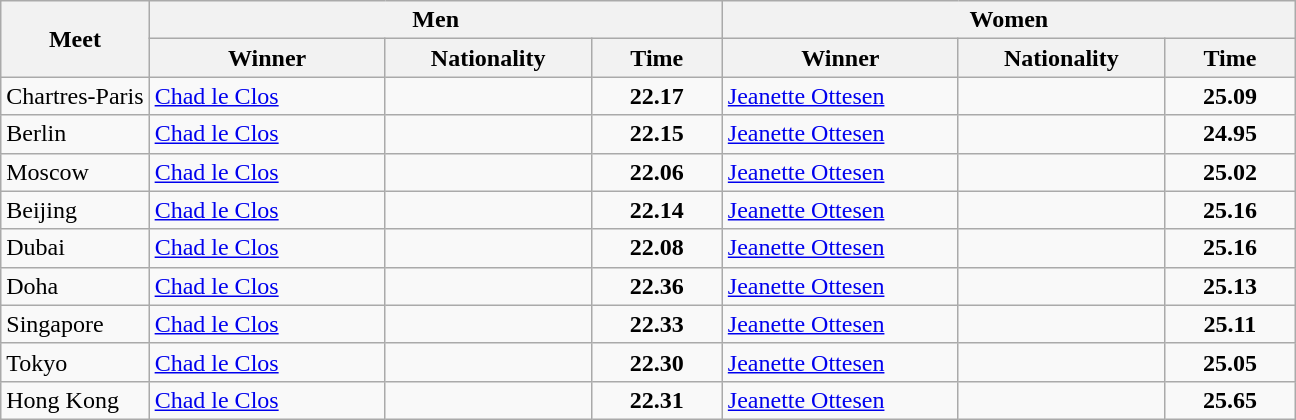<table class="wikitable">
<tr>
<th rowspan="2">Meet</th>
<th colspan="3">Men</th>
<th colspan="3">Women</th>
</tr>
<tr>
<th width=150>Winner</th>
<th width=130>Nationality</th>
<th width=80>Time</th>
<th width=150>Winner</th>
<th width=130>Nationality</th>
<th width=80>Time</th>
</tr>
<tr>
<td>Chartres-Paris</td>
<td><a href='#'>Chad le Clos</a></td>
<td></td>
<td align=center><strong>22.17</strong></td>
<td><a href='#'>Jeanette Ottesen</a></td>
<td></td>
<td align=center><strong>25.09</strong></td>
</tr>
<tr>
<td>Berlin</td>
<td><a href='#'>Chad le Clos</a></td>
<td></td>
<td align=center><strong>22.15</strong></td>
<td><a href='#'>Jeanette Ottesen</a></td>
<td></td>
<td align=center><strong>24.95</strong></td>
</tr>
<tr>
<td>Moscow</td>
<td><a href='#'>Chad le Clos</a></td>
<td></td>
<td align=center><strong>22.06</strong></td>
<td><a href='#'>Jeanette Ottesen</a></td>
<td></td>
<td align=center><strong>25.02</strong></td>
</tr>
<tr>
<td>Beijing</td>
<td><a href='#'>Chad le Clos</a></td>
<td></td>
<td align=center><strong>22.14</strong></td>
<td><a href='#'>Jeanette Ottesen</a></td>
<td></td>
<td align=center><strong>25.16</strong></td>
</tr>
<tr>
<td>Dubai</td>
<td><a href='#'>Chad le Clos</a></td>
<td></td>
<td align=center><strong>22.08</strong></td>
<td><a href='#'>Jeanette Ottesen</a></td>
<td></td>
<td align=center><strong>25.16</strong></td>
</tr>
<tr>
<td>Doha</td>
<td><a href='#'>Chad le Clos</a></td>
<td></td>
<td align=center><strong>22.36</strong></td>
<td><a href='#'>Jeanette Ottesen</a></td>
<td></td>
<td align=center><strong>25.13</strong></td>
</tr>
<tr>
<td>Singapore</td>
<td><a href='#'>Chad le Clos</a></td>
<td></td>
<td align=center><strong>22.33</strong></td>
<td><a href='#'>Jeanette Ottesen</a></td>
<td></td>
<td align=center><strong>25.11</strong></td>
</tr>
<tr>
<td>Tokyo</td>
<td><a href='#'>Chad le Clos</a></td>
<td></td>
<td align=center><strong>22.30</strong></td>
<td><a href='#'>Jeanette Ottesen</a></td>
<td></td>
<td align=center><strong>25.05</strong></td>
</tr>
<tr>
<td>Hong Kong</td>
<td><a href='#'>Chad le Clos</a></td>
<td></td>
<td align=center><strong>22.31</strong></td>
<td><a href='#'>Jeanette Ottesen</a></td>
<td></td>
<td align=center><strong>25.65</strong></td>
</tr>
</table>
